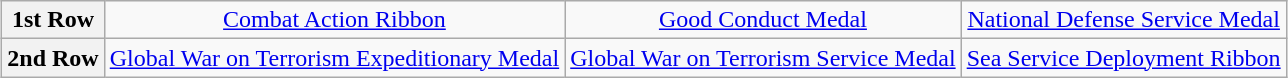<table class="wikitable" style="margin:1em auto; text-align:center;">
<tr>
<th>1st Row</th>
<td colspan="2"><a href='#'>Combat Action Ribbon</a></td>
<td colspan="2"><a href='#'>Good Conduct Medal</a></td>
<td colspan="2"><a href='#'>National Defense Service Medal</a></td>
</tr>
<tr>
<th>2nd Row</th>
<td colspan="2"><a href='#'>Global War on Terrorism Expeditionary Medal</a></td>
<td colspan="2"><a href='#'>Global War on Terrorism Service Medal</a></td>
<td colspan="2"><a href='#'>Sea Service Deployment Ribbon</a></td>
</tr>
</table>
